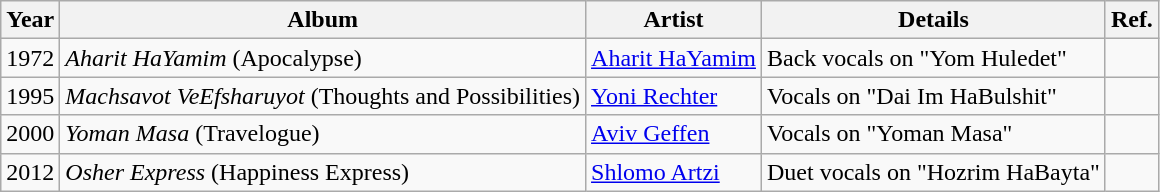<table class="wikitable">
<tr>
<th style="width:1em;">Year</th>
<th>Album</th>
<th>Artist</th>
<th>Details</th>
<th>Ref.</th>
</tr>
<tr>
<td>1972</td>
<td><em>Aharit HaYamim</em> (Apocalypse)</td>
<td><a href='#'>Aharit HaYamim</a></td>
<td>Back vocals on "Yom Huledet"</td>
<td style="text-align:center;"></td>
</tr>
<tr>
<td>1995</td>
<td><em>Machsavot VeEfsharuyot</em> (Thoughts and Possibilities)</td>
<td><a href='#'>Yoni Rechter</a></td>
<td>Vocals on "Dai Im HaBulshit"</td>
<td style="text-align:center;"></td>
</tr>
<tr>
<td>2000</td>
<td><em>Yoman Masa</em> (Travelogue)</td>
<td><a href='#'>Aviv Geffen</a></td>
<td>Vocals on "Yoman Masa"</td>
<td style="text-align:center;"></td>
</tr>
<tr>
<td>2012</td>
<td><em>Osher Express</em> (Happiness Express)</td>
<td><a href='#'>Shlomo Artzi</a></td>
<td>Duet vocals on "Hozrim HaBayta"</td>
<td style="text-align:center;"></td>
</tr>
</table>
